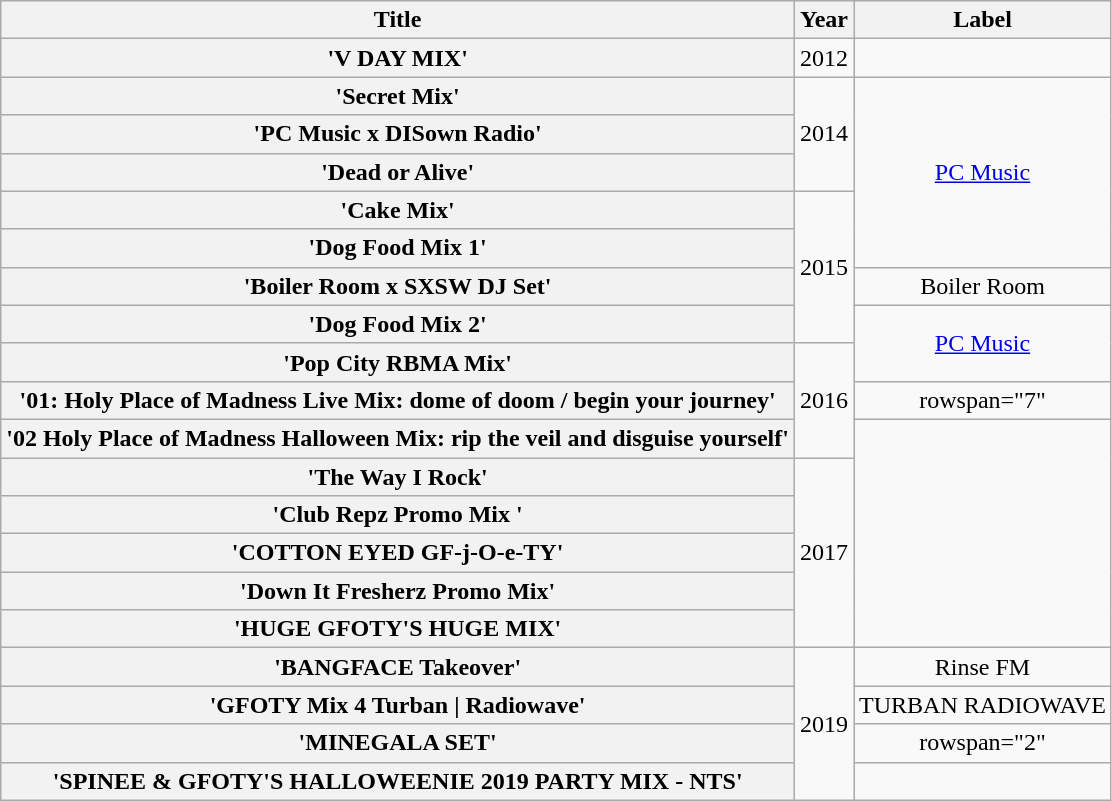<table class="wikitable plainrowheaders" style="text-align:center">
<tr>
<th scope="col">Title</th>
<th scope="col">Year</th>
<th scope="col">Label</th>
</tr>
<tr>
<th scope="row">'V DAY MIX'</th>
<td>2012</td>
<td></td>
</tr>
<tr>
<th scope="row">'Secret Mix'</th>
<td rowspan="3">2014</td>
<td rowspan="5"><a href='#'>PC Music</a></td>
</tr>
<tr>
<th scope="row">'PC Music x DISown Radio' </th>
</tr>
<tr>
<th scope="row">'Dead or Alive' </th>
</tr>
<tr>
<th scope="row">'Cake Mix'</th>
<td rowspan="4">2015</td>
</tr>
<tr>
<th scope="row">'Dog Food Mix 1' </th>
</tr>
<tr>
<th scope="row">'Boiler Room x SXSW DJ Set'</th>
<td>Boiler Room</td>
</tr>
<tr>
<th scope="row">'Dog Food Mix 2' </th>
<td rowspan="2"><a href='#'>PC Music</a></td>
</tr>
<tr>
<th scope="row">'Pop City RBMA Mix' </th>
<td rowspan="3">2016</td>
</tr>
<tr>
<th scope="row">'01: Holy Place of Madness Live Mix: dome of doom / begin your journey' </th>
<td>rowspan="7" </td>
</tr>
<tr>
<th scope="row">'02 Holy Place of Madness Halloween Mix: rip the veil and disguise yourself' </th>
</tr>
<tr>
<th scope="row">'The Way I Rock'</th>
<td rowspan="5">2017</td>
</tr>
<tr>
<th scope="row">'Club Repz Promo Mix '</th>
</tr>
<tr>
<th scope="row">'COTTON EYED GF-j-O-e-TY'</th>
</tr>
<tr>
<th scope="row">'Down It Fresherz Promo Mix'</th>
</tr>
<tr>
<th scope="row">'HUGE GFOTY'S HUGE MIX'</th>
</tr>
<tr>
<th scope="row">'BANGFACE Takeover'</th>
<td rowspan="4">2019</td>
<td>Rinse FM</td>
</tr>
<tr>
<th scope="row">'GFOTY Mix 4 Turban | Radiowave'</th>
<td>TURBAN RADIOWAVE</td>
</tr>
<tr>
<th scope="row">'MINEGALA SET'</th>
<td>rowspan="2" </td>
</tr>
<tr>
<th scope="row">'SPINEE & GFOTY'S HALLOWEENIE 2019 PARTY MIX - NTS' </th>
</tr>
</table>
